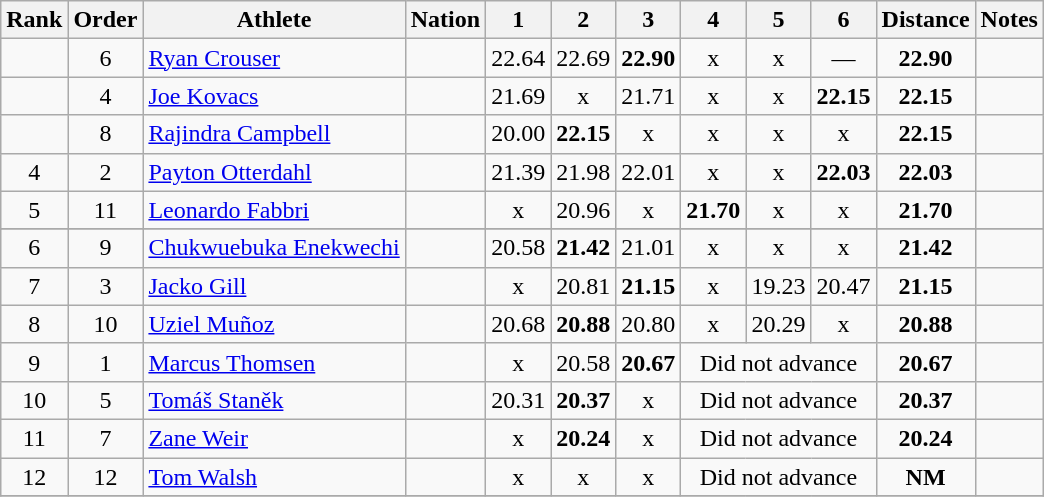<table class="wikitable sortable" style="text-align:center;">
<tr>
<th>Rank</th>
<th>Order</th>
<th>Athlete</th>
<th>Nation</th>
<th>1</th>
<th>2</th>
<th>3</th>
<th>4</th>
<th>5</th>
<th>6</th>
<th>Distance</th>
<th>Notes</th>
</tr>
<tr>
<td></td>
<td>6</td>
<td align="left"><a href='#'>Ryan Crouser</a></td>
<td align="left"></td>
<td>22.64</td>
<td>22.69</td>
<td><strong>22.90</strong></td>
<td>x</td>
<td>x</td>
<td>—</td>
<td><strong>22.90</strong></td>
<td></td>
</tr>
<tr>
<td></td>
<td>4</td>
<td align="left"><a href='#'>Joe Kovacs</a></td>
<td align="left"></td>
<td>21.69</td>
<td>x</td>
<td>21.71</td>
<td>x</td>
<td>x</td>
<td><strong>22.15</strong></td>
<td><strong>22.15</strong></td>
<td></td>
</tr>
<tr>
<td></td>
<td>8</td>
<td align="left"><a href='#'>Rajindra Campbell</a></td>
<td align="left"></td>
<td>20.00</td>
<td><strong>22.15</strong></td>
<td>x</td>
<td>x</td>
<td>x</td>
<td>x</td>
<td><strong>22.15</strong></td>
<td></td>
</tr>
<tr>
<td>4</td>
<td>2</td>
<td align="left"><a href='#'>Payton Otterdahl</a></td>
<td align="left"></td>
<td>21.39</td>
<td>21.98</td>
<td>22.01</td>
<td>x</td>
<td>x</td>
<td><strong>22.03</strong></td>
<td><strong>22.03</strong></td>
<td></td>
</tr>
<tr>
<td>5</td>
<td>11</td>
<td align="left"><a href='#'>Leonardo Fabbri</a></td>
<td align="left"></td>
<td>x</td>
<td>20.96</td>
<td>x</td>
<td><strong>21.70</strong></td>
<td>x</td>
<td>x</td>
<td><strong>21.70</strong></td>
<td></td>
</tr>
<tr>
</tr>
<tr>
<td>6</td>
<td>9</td>
<td align="left"><a href='#'>Chukwuebuka Enekwechi</a></td>
<td align="left"></td>
<td>20.58</td>
<td><strong>21.42</strong></td>
<td>21.01</td>
<td>x</td>
<td>x</td>
<td>x</td>
<td><strong>21.42</strong></td>
<td></td>
</tr>
<tr>
<td>7</td>
<td>3</td>
<td align="left"><a href='#'>Jacko Gill</a></td>
<td align="left"></td>
<td>x</td>
<td>20.81</td>
<td><strong>21.15</strong></td>
<td>x</td>
<td>19.23</td>
<td>20.47</td>
<td><strong>21.15</strong></td>
<td></td>
</tr>
<tr>
<td>8</td>
<td>10</td>
<td align="left"><a href='#'>Uziel Muñoz</a></td>
<td align="left"></td>
<td>20.68</td>
<td><strong>20.88</strong></td>
<td>20.80</td>
<td>x</td>
<td>20.29</td>
<td>x</td>
<td><strong>20.88</strong></td>
<td></td>
</tr>
<tr>
<td>9</td>
<td>1</td>
<td align="left"><a href='#'>Marcus Thomsen</a></td>
<td align="left"></td>
<td>x</td>
<td>20.58</td>
<td><strong>20.67</strong></td>
<td colspan="3">Did not advance</td>
<td><strong>20.67</strong></td>
<td></td>
</tr>
<tr>
<td>10</td>
<td>5</td>
<td align="left"><a href='#'>Tomáš Staněk</a></td>
<td align="left"></td>
<td>20.31</td>
<td><strong>20.37</strong></td>
<td>x</td>
<td colspan="3">Did not advance</td>
<td><strong>20.37</strong></td>
<td></td>
</tr>
<tr>
<td>11</td>
<td>7</td>
<td align="left"><a href='#'>Zane Weir</a></td>
<td align="left"></td>
<td>x</td>
<td><strong>20.24</strong></td>
<td>x</td>
<td colspan="3">Did not advance</td>
<td><strong>20.24</strong></td>
<td></td>
</tr>
<tr>
<td>12</td>
<td>12</td>
<td align="left"><a href='#'>Tom Walsh</a></td>
<td align="left"></td>
<td>x</td>
<td>x</td>
<td>x</td>
<td colspan="3">Did not advance</td>
<td><strong>NM</strong></td>
<td></td>
</tr>
<tr>
</tr>
</table>
